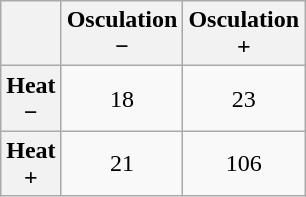<table class="wikitable" style="margin:0 0 10px 1em;  text-align:center; width:9em;">
<tr>
<th></th>
<th>Osculation −</th>
<th>Osculation +</th>
</tr>
<tr>
<th>Heat −</th>
<td>18</td>
<td>23</td>
</tr>
<tr>
<th>Heat +</th>
<td>21</td>
<td>106</td>
</tr>
</table>
